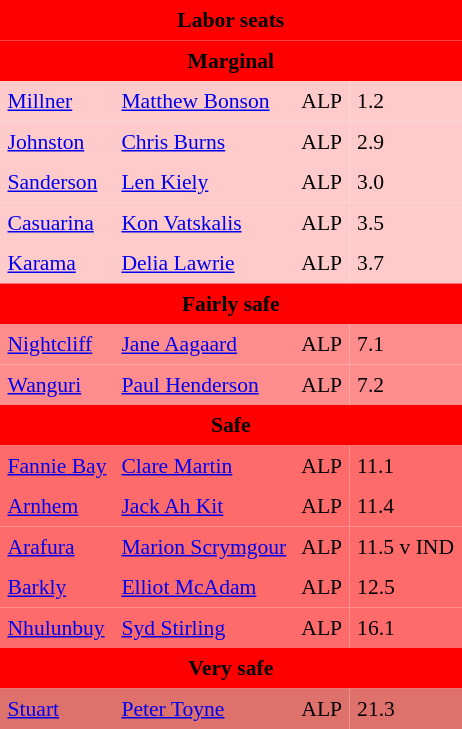<table class="toccolours" align="left" cellpadding="5" cellspacing="0" style="margin-right: .5em; margin-top: .4em; font-size: 90%; float:left">
<tr>
<td colspan="4"  style="text-align:center; background:red;"><span><strong>Labor seats</strong></span></td>
</tr>
<tr>
<td colspan="4"  style="text-align:center; background:red;"><span><strong>Marginal</strong></span></td>
</tr>
<tr>
<td style="text-align:left; background:#ffcaca;"><a href='#'>Millner</a></td>
<td style="text-align:left; background:#ffcaca;"><a href='#'>Matthew Bonson</a></td>
<td style="text-align:left; background:#ffcaca;">ALP</td>
<td style="text-align:left; background:#ffcaca;">1.2</td>
</tr>
<tr>
<td style="text-align:left; background:#ffcaca;"><a href='#'>Johnston</a></td>
<td style="text-align:left; background:#ffcaca;"><a href='#'>Chris Burns</a></td>
<td style="text-align:left; background:#ffcaca;">ALP</td>
<td style="text-align:left; background:#ffcaca;">2.9</td>
</tr>
<tr>
<td style="text-align:left; background:#ffcaca;"><a href='#'>Sanderson</a></td>
<td style="text-align:left; background:#ffcaca;"><a href='#'>Len Kiely</a></td>
<td style="text-align:left; background:#ffcaca;">ALP</td>
<td style="text-align:left; background:#ffcaca;">3.0</td>
</tr>
<tr>
<td style="text-align:left; background:#ffcaca;"><a href='#'>Casuarina</a></td>
<td style="text-align:left; background:#ffcaca;"><a href='#'>Kon Vatskalis</a></td>
<td style="text-align:left; background:#ffcaca;">ALP</td>
<td style="text-align:left; background:#ffcaca;">3.5</td>
</tr>
<tr>
<td style="text-align:left; background:#ffcaca;"><a href='#'>Karama</a></td>
<td style="text-align:left; background:#ffcaca;"><a href='#'>Delia Lawrie</a></td>
<td style="text-align:left; background:#ffcaca;">ALP</td>
<td style="text-align:left; background:#ffcaca;">3.7</td>
</tr>
<tr>
<td colspan="4"  style="text-align:center; background:red;"><span><strong>Fairly safe</strong></span></td>
</tr>
<tr>
<td style="text-align:left; background:#ff8d8d;"><a href='#'>Nightcliff</a></td>
<td style="text-align:left; background:#ff8d8d;"><a href='#'>Jane Aagaard</a></td>
<td style="text-align:left; background:#ff8d8d;">ALP</td>
<td style="text-align:left; background:#ff8d8d;">7.1</td>
</tr>
<tr>
<td style="text-align:left; background:#ff8d8d;"><a href='#'>Wanguri</a></td>
<td style="text-align:left; background:#ff8d8d;"><a href='#'>Paul Henderson</a></td>
<td style="text-align:left; background:#ff8d8d;">ALP</td>
<td style="text-align:left; background:#ff8d8d;">7.2</td>
</tr>
<tr>
<td colspan="4"  style="text-align:center; background:red;"><span><strong>Safe</strong></span></td>
</tr>
<tr>
<td style="text-align:left; background:#ff6b6b;"><a href='#'>Fannie Bay</a></td>
<td style="text-align:left; background:#ff6b6b;"><a href='#'>Clare Martin</a></td>
<td style="text-align:left; background:#ff6b6b;">ALP</td>
<td style="text-align:left; background:#ff6b6b;">11.1</td>
</tr>
<tr>
<td style="text-align:left; background:#ff6b6b;"><a href='#'>Arnhem</a></td>
<td style="text-align:left; background:#ff6b6b;"><a href='#'>Jack Ah Kit</a></td>
<td style="text-align:left; background:#ff6b6b;">ALP</td>
<td style="text-align:left; background:#ff6b6b;">11.4</td>
</tr>
<tr>
<td style="text-align:left; background:#ff6b6b;"><a href='#'>Arafura</a></td>
<td style="text-align:left; background:#ff6b6b;"><a href='#'>Marion Scrymgour</a></td>
<td style="text-align:left; background:#ff6b6b;">ALP</td>
<td style="text-align:left; background:#ff6b6b;">11.5 v IND</td>
</tr>
<tr>
<td style="text-align:left; background:#ff6b6b;"><a href='#'>Barkly</a></td>
<td style="text-align:left; background:#ff6b6b;"><a href='#'>Elliot McAdam</a></td>
<td style="text-align:left; background:#ff6b6b;">ALP</td>
<td style="text-align:left; background:#ff6b6b;">12.5</td>
</tr>
<tr>
<td style="text-align:left; background:#ff6b6b;"><a href='#'>Nhulunbuy</a></td>
<td style="text-align:left; background:#ff6b6b;"><a href='#'>Syd Stirling</a></td>
<td style="text-align:left; background:#ff6b6b;">ALP</td>
<td style="text-align:left; background:#ff6b6b;">16.1</td>
</tr>
<tr>
<td colspan="4"  style="text-align:center; background:red;"><span><strong>Very safe</strong></span></td>
</tr>
<tr>
<td style="text-align:left; background:#df716d;"><a href='#'>Stuart</a></td>
<td style="text-align:left; background:#df716d;"><a href='#'>Peter Toyne</a></td>
<td style="text-align:left; background:#df716d;">ALP</td>
<td style="text-align:left; background:#df716d;">21.3</td>
</tr>
</table>
